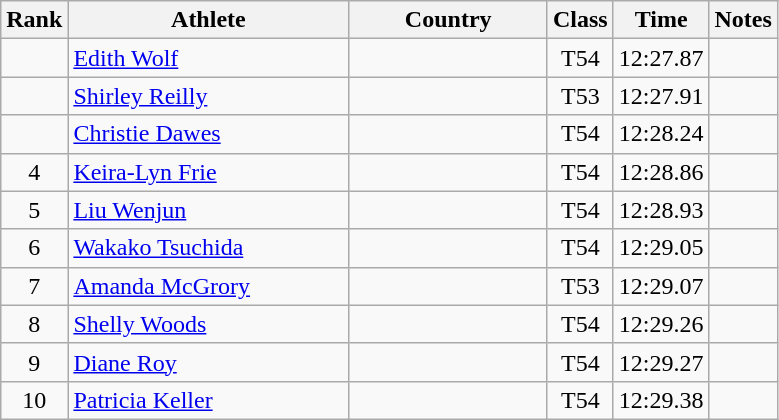<table class="wikitable sortable" style="text-align:center">
<tr>
<th>Rank</th>
<th style="width:180px">Athlete</th>
<th style="width:125px">Country</th>
<th>Class</th>
<th>Time</th>
<th>Notes</th>
</tr>
<tr>
<td></td>
<td style="text-align:left;"><a href='#'>Edith Wolf</a></td>
<td style="text-align:left;"></td>
<td>T54</td>
<td>12:27.87</td>
<td></td>
</tr>
<tr>
<td></td>
<td style="text-align:left;"><a href='#'>Shirley Reilly</a></td>
<td style="text-align:left;"></td>
<td>T53</td>
<td>12:27.91</td>
<td></td>
</tr>
<tr>
<td></td>
<td style="text-align:left;"><a href='#'>Christie Dawes</a></td>
<td style="text-align:left;"></td>
<td>T54</td>
<td>12:28.24</td>
<td></td>
</tr>
<tr>
<td>4</td>
<td style="text-align:left;"><a href='#'>Keira-Lyn Frie</a></td>
<td style="text-align:left;"></td>
<td>T54</td>
<td>12:28.86</td>
<td></td>
</tr>
<tr>
<td>5</td>
<td style="text-align:left;"><a href='#'>Liu Wenjun</a></td>
<td style="text-align:left;"></td>
<td>T54</td>
<td>12:28.93</td>
<td></td>
</tr>
<tr>
<td>6</td>
<td style="text-align:left;"><a href='#'>Wakako Tsuchida</a></td>
<td style="text-align:left;"></td>
<td>T54</td>
<td>12:29.05</td>
<td></td>
</tr>
<tr>
<td>7</td>
<td style="text-align:left;"><a href='#'>Amanda McGrory</a></td>
<td style="text-align:left;"></td>
<td>T53</td>
<td>12:29.07</td>
<td></td>
</tr>
<tr>
<td>8</td>
<td style="text-align:left;"><a href='#'>Shelly Woods</a></td>
<td style="text-align:left;"></td>
<td>T54</td>
<td>12:29.26</td>
<td></td>
</tr>
<tr>
<td>9</td>
<td style="text-align:left;"><a href='#'>Diane Roy</a></td>
<td style="text-align:left;"></td>
<td>T54</td>
<td>12:29.27</td>
<td></td>
</tr>
<tr>
<td>10</td>
<td style="text-align:left;"><a href='#'>Patricia Keller</a></td>
<td style="text-align:left;"></td>
<td>T54</td>
<td>12:29.38</td>
<td></td>
</tr>
</table>
